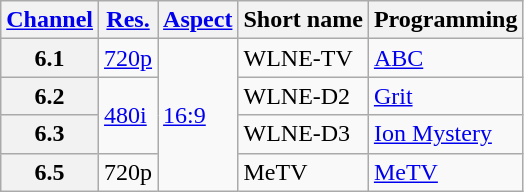<table class="wikitable">
<tr>
<th scope = "col"><a href='#'>Channel</a></th>
<th scope = "col"><a href='#'>Res.</a></th>
<th scope = "col"><a href='#'>Aspect</a></th>
<th scope = "col">Short name</th>
<th scope = "col">Programming</th>
</tr>
<tr>
<th scope = "row">6.1</th>
<td><a href='#'>720p</a></td>
<td rowspan=5><a href='#'>16:9</a></td>
<td>WLNE-TV</td>
<td><a href='#'>ABC</a></td>
</tr>
<tr>
<th scope = "row">6.2</th>
<td rowspan=2><a href='#'>480i</a></td>
<td>WLNE-D2</td>
<td><a href='#'>Grit</a></td>
</tr>
<tr>
<th scope = "row">6.3</th>
<td>WLNE-D3</td>
<td><a href='#'>Ion Mystery</a></td>
</tr>
<tr>
<th scope = "row">6.5</th>
<td>720p</td>
<td>MeTV</td>
<td><a href='#'>MeTV</a></td>
</tr>
</table>
